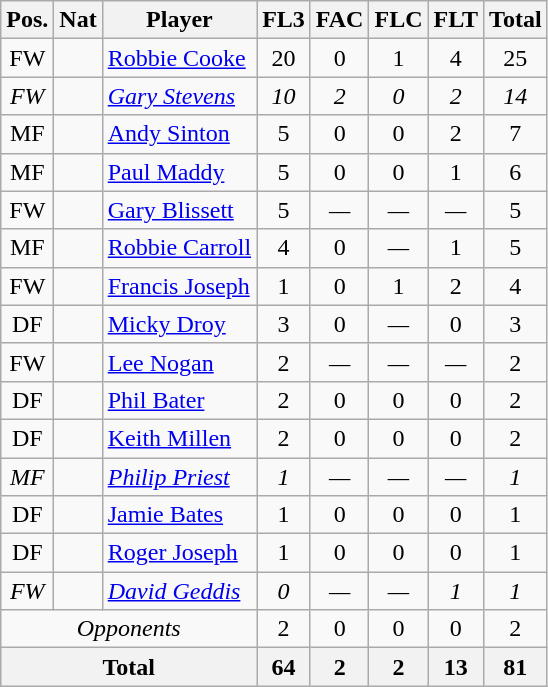<table class="wikitable"  style="text-align:center; border:1px #aaa solid;">
<tr>
<th>Pos.</th>
<th>Nat</th>
<th>Player</th>
<th>FL3</th>
<th>FAC</th>
<th>FLC</th>
<th>FLT</th>
<th>Total</th>
</tr>
<tr>
<td>FW</td>
<td></td>
<td style="text-align:left;"><a href='#'>Robbie Cooke</a></td>
<td>20</td>
<td>0</td>
<td>1</td>
<td>4</td>
<td>25</td>
</tr>
<tr>
<td><em>FW</em></td>
<td><em></em></td>
<td style="text-align:left;"><a href='#'><em>Gary Stevens</em></a></td>
<td><em>10</em></td>
<td><em>2</em></td>
<td><em>0</em></td>
<td><em>2</em></td>
<td><em>14</em></td>
</tr>
<tr>
<td>MF</td>
<td></td>
<td style="text-align:left;"><a href='#'>Andy Sinton</a></td>
<td>5</td>
<td>0</td>
<td>0</td>
<td>2</td>
<td>7</td>
</tr>
<tr>
<td>MF</td>
<td></td>
<td style="text-align:left;"><a href='#'>Paul Maddy</a></td>
<td>5</td>
<td>0</td>
<td>0</td>
<td>1</td>
<td>6</td>
</tr>
<tr>
<td>FW</td>
<td></td>
<td style="text-align:left;"><a href='#'>Gary Blissett</a></td>
<td>5</td>
<td><em>—</em></td>
<td><em>—</em></td>
<td><em>—</em></td>
<td>5</td>
</tr>
<tr>
<td>MF</td>
<td></td>
<td style="text-align:left;"><a href='#'>Robbie Carroll</a></td>
<td>4</td>
<td>0</td>
<td><em>—</em></td>
<td>1</td>
<td>5</td>
</tr>
<tr>
<td>FW</td>
<td></td>
<td style="text-align:left;"><a href='#'>Francis Joseph</a></td>
<td>1</td>
<td>0</td>
<td>1</td>
<td>2</td>
<td>4</td>
</tr>
<tr>
<td>DF</td>
<td></td>
<td style="text-align:left;"><a href='#'>Micky Droy</a></td>
<td>3</td>
<td>0</td>
<td><em>—</em></td>
<td>0</td>
<td>3</td>
</tr>
<tr>
<td>FW</td>
<td></td>
<td style="text-align:left;"><a href='#'>Lee Nogan</a></td>
<td>2</td>
<td><em>—</em></td>
<td><em>—</em></td>
<td><em>—</em></td>
<td>2</td>
</tr>
<tr>
<td>DF</td>
<td></td>
<td style="text-align:left;"><a href='#'>Phil Bater</a></td>
<td>2</td>
<td>0</td>
<td>0</td>
<td>0</td>
<td>2</td>
</tr>
<tr>
<td>DF</td>
<td></td>
<td style="text-align:left;"><a href='#'>Keith Millen</a></td>
<td>2</td>
<td>0</td>
<td>0</td>
<td>0</td>
<td>2</td>
</tr>
<tr>
<td><em>MF</em></td>
<td><em></em></td>
<td style="text-align:left;"><em><a href='#'>Philip Priest</a></em></td>
<td><em>1</em></td>
<td><em>—</em></td>
<td><em>—</em></td>
<td><em>—</em></td>
<td><em>1</em></td>
</tr>
<tr>
<td>DF</td>
<td></td>
<td style="text-align:left;"><a href='#'>Jamie Bates</a></td>
<td>1</td>
<td>0</td>
<td>0</td>
<td>0</td>
<td>1</td>
</tr>
<tr>
<td>DF</td>
<td></td>
<td style="text-align:left;"><a href='#'>Roger Joseph</a></td>
<td>1</td>
<td>0</td>
<td>0</td>
<td>0</td>
<td>1</td>
</tr>
<tr>
<td><em>FW</em></td>
<td><em></em></td>
<td style="text-align:left;"><em><a href='#'>David Geddis</a></em></td>
<td><em>0</em></td>
<td><em>—</em></td>
<td><em>—</em></td>
<td><em>1</em></td>
<td><em>1</em></td>
</tr>
<tr>
<td colspan="3"><em>Opponents</em></td>
<td>2</td>
<td>0</td>
<td>0</td>
<td>0</td>
<td>2</td>
</tr>
<tr>
<th colspan="3">Total</th>
<th>64</th>
<th>2</th>
<th>2</th>
<th>13</th>
<th>81</th>
</tr>
</table>
